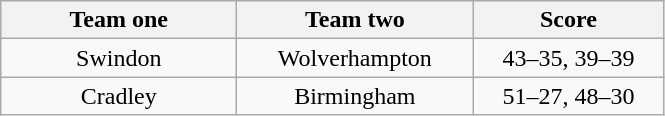<table class="wikitable" style="text-align: center">
<tr>
<th width=150>Team one</th>
<th width=150>Team two</th>
<th width=120>Score</th>
</tr>
<tr>
<td>Swindon</td>
<td>Wolverhampton</td>
<td>43–35, 39–39</td>
</tr>
<tr>
<td>Cradley</td>
<td>Birmingham</td>
<td>51–27, 48–30</td>
</tr>
</table>
